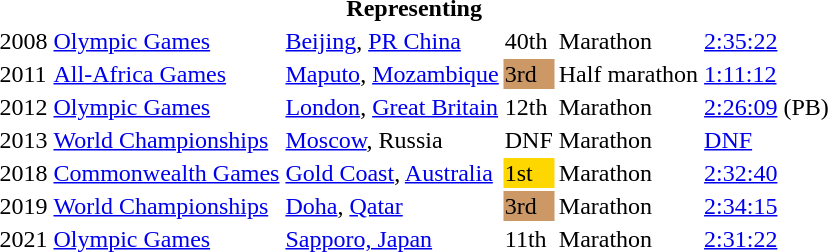<table>
<tr>
<th colspan="6">Representing </th>
</tr>
<tr>
<td>2008</td>
<td><a href='#'>Olympic Games</a></td>
<td><a href='#'>Beijing</a>, <a href='#'>PR China</a></td>
<td>40th</td>
<td>Marathon</td>
<td><a href='#'>2:35:22</a></td>
</tr>
<tr>
<td>2011</td>
<td><a href='#'>All-Africa Games</a></td>
<td><a href='#'>Maputo</a>, <a href='#'>Mozambique</a></td>
<td bgcolor="cc9966">3rd</td>
<td>Half marathon</td>
<td><a href='#'>1:11:12</a></td>
</tr>
<tr>
<td>2012</td>
<td><a href='#'>Olympic Games</a></td>
<td><a href='#'>London</a>, <a href='#'>Great Britain</a></td>
<td>12th</td>
<td>Marathon</td>
<td><a href='#'>2:26:09</a> (PB)</td>
</tr>
<tr>
<td>2013</td>
<td><a href='#'>World Championships</a></td>
<td><a href='#'>Moscow</a>, Russia</td>
<td>DNF</td>
<td>Marathon</td>
<td><a href='#'>DNF</a></td>
</tr>
<tr>
<td>2018</td>
<td><a href='#'>Commonwealth Games</a></td>
<td><a href='#'>Gold Coast</a>, <a href='#'>Australia</a></td>
<td bgcolor="ffd700">1st</td>
<td>Marathon</td>
<td><a href='#'>2:32:40</a></td>
</tr>
<tr>
<td>2019</td>
<td><a href='#'>World Championships</a></td>
<td><a href='#'>Doha</a>, <a href='#'>Qatar</a></td>
<td bgcolor="cc9966">3rd</td>
<td>Marathon</td>
<td><a href='#'>2:34:15</a></td>
</tr>
<tr>
<td>2021</td>
<td><a href='#'>Olympic Games</a></td>
<td><a href='#'>Sapporo, Japan</a></td>
<td>11th</td>
<td>Marathon</td>
<td><a href='#'>2:31:22</a></td>
</tr>
</table>
